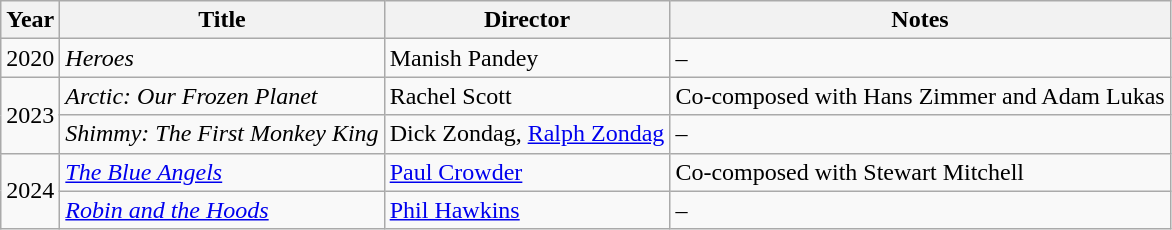<table class="wikitable plainrowheaders" style="text-align:left;">
<tr>
<th>Year</th>
<th>Title</th>
<th>Director</th>
<th>Notes</th>
</tr>
<tr>
<td align="center" rowspan="1">2020</td>
<td><em>Heroes</em></td>
<td>Manish Pandey</td>
<td>–</td>
</tr>
<tr>
<td align="center" rowspan="2">2023</td>
<td><em>Arctic: Our Frozen Planet</em></td>
<td>Rachel Scott</td>
<td>Co-composed with Hans Zimmer and Adam Lukas</td>
</tr>
<tr>
<td><em>Shimmy: The First Monkey King</em></td>
<td>Dick Zondag, <a href='#'>Ralph Zondag</a></td>
<td>–</td>
</tr>
<tr>
<td align="center" rowspan="2">2024</td>
<td><em><a href='#'>The Blue Angels</a></em></td>
<td><a href='#'>Paul Crowder</a></td>
<td>Co-composed with Stewart Mitchell</td>
</tr>
<tr>
<td><em><a href='#'>Robin and the Hoods</a></em></td>
<td><a href='#'>Phil Hawkins</a></td>
<td>–</td>
</tr>
</table>
